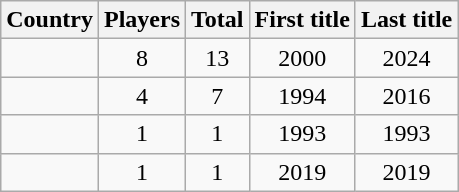<table class="wikitable sortable"  style="text-align: center;">
<tr>
<th>Country</th>
<th>Players</th>
<th>Total</th>
<th>First title</th>
<th>Last title</th>
</tr>
<tr>
<td align="left"></td>
<td>8</td>
<td>13</td>
<td>2000</td>
<td>2024</td>
</tr>
<tr>
<td align="left"></td>
<td>4</td>
<td>7</td>
<td>1994</td>
<td>2016</td>
</tr>
<tr>
<td align="left"></td>
<td>1</td>
<td>1</td>
<td>1993</td>
<td>1993</td>
</tr>
<tr>
<td align="left"></td>
<td>1</td>
<td>1</td>
<td>2019</td>
<td>2019</td>
</tr>
</table>
